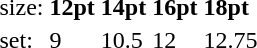<table style="margin-left:40px;">
<tr>
<td>size:</td>
<td><strong>12pt</strong></td>
<td><strong>14pt</strong></td>
<td><strong>16pt</strong></td>
<td><strong>18pt</strong></td>
</tr>
<tr>
<td>set:</td>
<td>9</td>
<td>10.5</td>
<td>12</td>
<td>12.75</td>
</tr>
</table>
